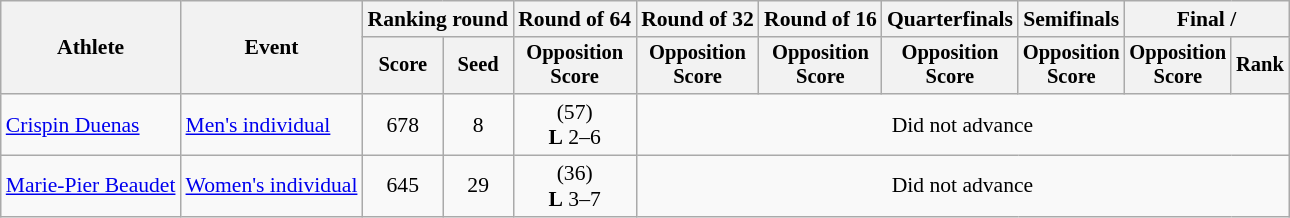<table class="wikitable" style="font-size:90%">
<tr>
<th rowspan="2">Athlete</th>
<th rowspan="2">Event</th>
<th colspan="2">Ranking round</th>
<th>Round of 64</th>
<th>Round of 32</th>
<th>Round of 16</th>
<th>Quarterfinals</th>
<th>Semifinals</th>
<th colspan="2">Final / </th>
</tr>
<tr style="font-size:95%">
<th>Score</th>
<th>Seed</th>
<th>Opposition<br>Score</th>
<th>Opposition<br>Score</th>
<th>Opposition<br>Score</th>
<th>Opposition<br>Score</th>
<th>Opposition<br>Score</th>
<th>Opposition<br>Score</th>
<th>Rank</th>
</tr>
<tr align=center>
<td align=left><a href='#'>Crispin Duenas</a></td>
<td align=left><a href='#'>Men's individual</a></td>
<td>678</td>
<td>8</td>
<td> (57)<br><strong>L</strong> 2–6</td>
<td colspan=6>Did not advance</td>
</tr>
<tr align=center>
<td align=left><a href='#'>Marie-Pier Beaudet</a></td>
<td align=left><a href='#'>Women's individual</a></td>
<td>645</td>
<td>29</td>
<td> (36)<br><strong>L</strong> 3–7</td>
<td colspan=6>Did not advance</td>
</tr>
</table>
